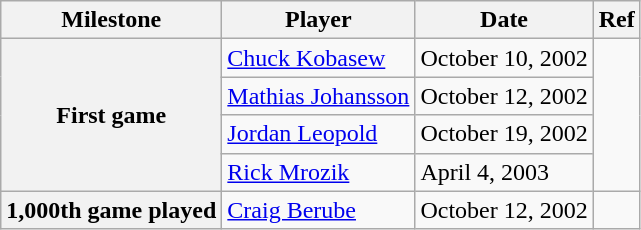<table class="wikitable">
<tr>
<th scope="col">Milestone</th>
<th scope="col">Player</th>
<th scope="col">Date</th>
<th scope="col">Ref</th>
</tr>
<tr>
<th rowspan=4>First game</th>
<td><a href='#'>Chuck Kobasew</a></td>
<td>October 10, 2002</td>
<td rowspan=4></td>
</tr>
<tr>
<td><a href='#'>Mathias Johansson</a></td>
<td>October 12, 2002</td>
</tr>
<tr>
<td><a href='#'>Jordan Leopold</a></td>
<td>October 19, 2002</td>
</tr>
<tr>
<td><a href='#'>Rick Mrozik</a></td>
<td>April 4, 2003</td>
</tr>
<tr>
<th>1,000th game played</th>
<td><a href='#'>Craig Berube</a></td>
<td>October 12, 2002</td>
<td></td>
</tr>
</table>
